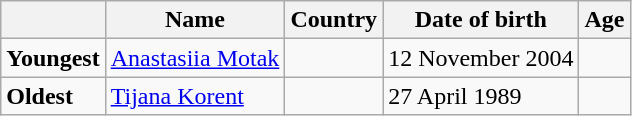<table class="wikitable">
<tr>
<th></th>
<th><strong>Name</strong></th>
<th><strong>Country</strong></th>
<th><strong>Date of birth</strong></th>
<th><strong>Age</strong></th>
</tr>
<tr>
<td><strong>Youngest</strong></td>
<td><a href='#'>Anastasiia Motak</a></td>
<td></td>
<td>12 November 2004</td>
<td></td>
</tr>
<tr>
<td><strong>Oldest</strong></td>
<td><a href='#'>Tijana Korent</a></td>
<td></td>
<td>27 April 1989</td>
<td></td>
</tr>
</table>
